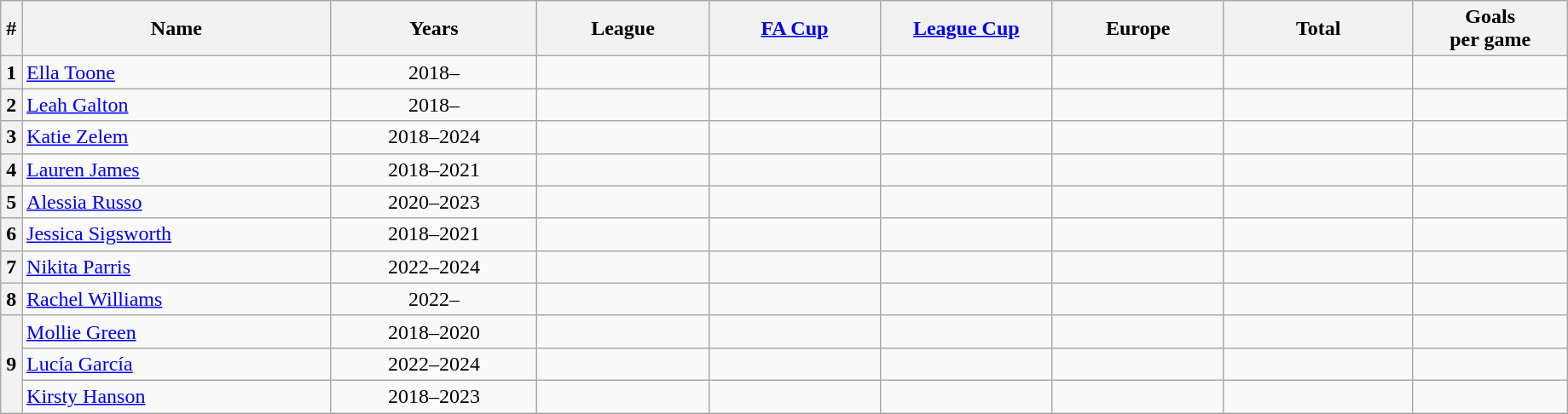<table class="wikitable sortable" style="text-align:center" width="97%">
<tr>
<th width="1%">#</th>
<th width="18%">Name</th>
<th width="12%">Years</th>
<th width="10%">League</th>
<th width="10%"><a href='#'>FA Cup</a></th>
<th width="10%"><a href='#'>League Cup</a></th>
<th width="10%">Europe</th>
<th width="11%">Total</th>
<th width="9%">Goals<br>per game</th>
</tr>
<tr>
<th>1</th>
<td align="left"> <a href='#'>Ella Toone</a></td>
<td>2018–</td>
<td></td>
<td></td>
<td></td>
<td></td>
<td></td>
<td></td>
</tr>
<tr>
<th>2</th>
<td align="left"> <a href='#'>Leah Galton</a></td>
<td>2018–</td>
<td></td>
<td></td>
<td></td>
<td></td>
<td></td>
<td></td>
</tr>
<tr>
<th>3</th>
<td align="left"> <a href='#'>Katie Zelem</a></td>
<td>2018–2024</td>
<td></td>
<td></td>
<td></td>
<td></td>
<td></td>
<td></td>
</tr>
<tr>
<th>4</th>
<td align="left"> <a href='#'>Lauren James</a></td>
<td>2018–2021</td>
<td></td>
<td></td>
<td></td>
<td></td>
<td></td>
<td></td>
</tr>
<tr>
<th>5</th>
<td align="left"> <a href='#'>Alessia Russo</a></td>
<td>2020–2023</td>
<td></td>
<td></td>
<td></td>
<td></td>
<td></td>
<td></td>
</tr>
<tr>
<th>6</th>
<td align="left"> <a href='#'>Jessica Sigsworth</a></td>
<td>2018–2021</td>
<td></td>
<td></td>
<td></td>
<td></td>
<td></td>
<td></td>
</tr>
<tr>
<th>7</th>
<td align="left"> <a href='#'>Nikita Parris</a></td>
<td>2022–2024</td>
<td></td>
<td></td>
<td></td>
<td></td>
<td></td>
<td></td>
</tr>
<tr>
<th>8</th>
<td align="left"> <a href='#'>Rachel Williams</a></td>
<td>2022–</td>
<td></td>
<td></td>
<td></td>
<td></td>
<td></td>
<td></td>
</tr>
<tr>
<th rowspan=3>9</th>
<td align="left"> <a href='#'>Mollie Green</a></td>
<td>2018–2020</td>
<td></td>
<td></td>
<td></td>
<td></td>
<td></td>
<td></td>
</tr>
<tr>
<td align="left"> <a href='#'>Lucía García</a></td>
<td>2022–2024</td>
<td></td>
<td></td>
<td></td>
<td></td>
<td></td>
<td></td>
</tr>
<tr>
<td align="left"> <a href='#'>Kirsty Hanson</a></td>
<td>2018–2023</td>
<td></td>
<td></td>
<td></td>
<td></td>
<td></td>
<td></td>
</tr>
</table>
